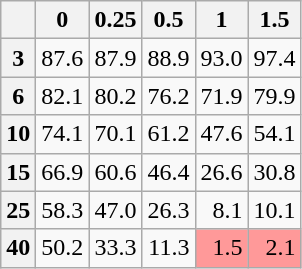<table class="wikitable floatright" style="text-align:right;border:none">
<tr>
<th></th>
<th>0</th>
<th>0.25</th>
<th>0.5</th>
<th>1</th>
<th>1.5</th>
</tr>
<tr>
<th>3</th>
<td>87.6</td>
<td>87.9</td>
<td>88.9</td>
<td>93.0</td>
<td>97.4</td>
</tr>
<tr>
<th>6</th>
<td>82.1</td>
<td>80.2</td>
<td>76.2</td>
<td>71.9</td>
<td>79.9</td>
</tr>
<tr>
<th>10</th>
<td>74.1</td>
<td>70.1</td>
<td>61.2</td>
<td>47.6</td>
<td>54.1</td>
</tr>
<tr>
<th>15</th>
<td>66.9</td>
<td>60.6</td>
<td>46.4</td>
<td>26.6</td>
<td>30.8</td>
</tr>
<tr>
<th>25</th>
<td>58.3</td>
<td>47.0</td>
<td>26.3</td>
<td>8.1</td>
<td>10.1</td>
</tr>
<tr>
<th>40</th>
<td>50.2</td>
<td>33.3</td>
<td>11.3</td>
<td style="background:#F99">1.5</td>
<td style="background:#F99">2.1</td>
</tr>
</table>
